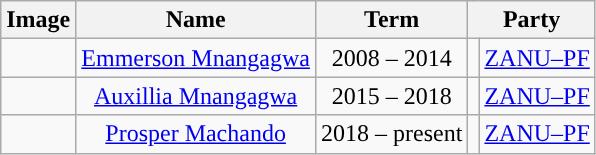<table class="wikitable" style="text-align:center">
<tr>
<th>Image</th>
<th>Name</th>
<th>Term</th>
<th colspan="2">Party</th>
</tr>
<tr>
<td></td>
<td><a href='#'>Emmerson Mnangagwa</a></td>
<td>2008 – 2014</td>
<td style="background-color: "></td>
<td><a href='#'>ZANU–PF</a></td>
</tr>
<tr>
<td></td>
<td><a href='#'>Auxillia Mnangagwa</a></td>
<td>2015 – 2018</td>
<td style="background-color: "></td>
<td><a href='#'>ZANU–PF</a></td>
</tr>
<tr>
<td></td>
<td><a href='#'>Prosper Machando</a></td>
<td>2018 – present</td>
<td style="background-color: "></td>
<td><a href='#'>ZANU–PF</a></td>
</tr>
</table>
